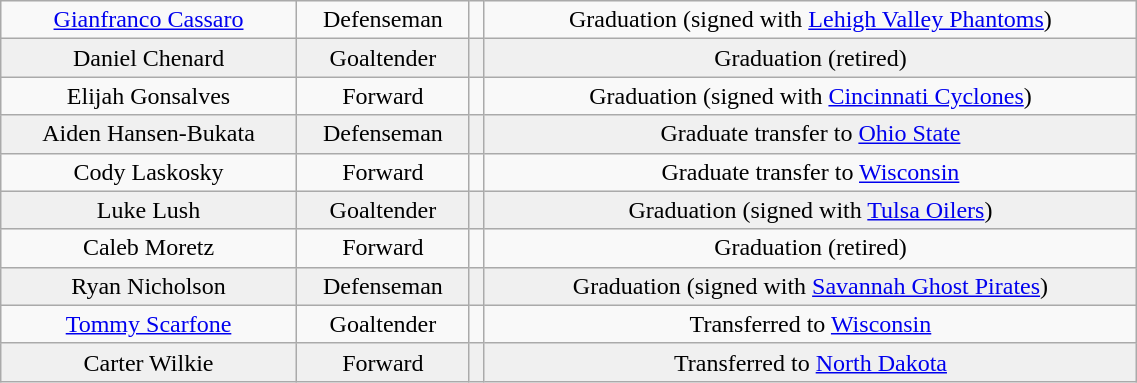<table class="wikitable" width="60%">
<tr align="center" bgcolor="">
<td><a href='#'>Gianfranco Cassaro</a></td>
<td>Defenseman</td>
<td></td>
<td>Graduation (signed with <a href='#'>Lehigh Valley Phantoms</a>)</td>
</tr>
<tr align="center" bgcolor="f0f0f0">
<td>Daniel Chenard</td>
<td>Goaltender</td>
<td></td>
<td>Graduation (retired)</td>
</tr>
<tr align="center" bgcolor="">
<td>Elijah Gonsalves</td>
<td>Forward</td>
<td></td>
<td>Graduation (signed with <a href='#'>Cincinnati Cyclones</a>)</td>
</tr>
<tr align="center" bgcolor="f0f0f0">
<td>Aiden Hansen-Bukata</td>
<td>Defenseman</td>
<td></td>
<td>Graduate transfer to <a href='#'>Ohio State</a></td>
</tr>
<tr align="center" bgcolor="">
<td>Cody Laskosky</td>
<td>Forward</td>
<td></td>
<td>Graduate transfer to <a href='#'>Wisconsin</a></td>
</tr>
<tr align="center" bgcolor="f0f0f0">
<td>Luke Lush</td>
<td>Goaltender</td>
<td></td>
<td>Graduation (signed with <a href='#'>Tulsa Oilers</a>)</td>
</tr>
<tr align="center" bgcolor="">
<td>Caleb Moretz</td>
<td>Forward</td>
<td></td>
<td>Graduation (retired)</td>
</tr>
<tr align="center" bgcolor="f0f0f0">
<td>Ryan Nicholson</td>
<td>Defenseman</td>
<td></td>
<td>Graduation (signed with <a href='#'>Savannah Ghost Pirates</a>)</td>
</tr>
<tr align="center" bgcolor="">
<td><a href='#'>Tommy Scarfone</a></td>
<td>Goaltender</td>
<td></td>
<td>Transferred to <a href='#'>Wisconsin</a></td>
</tr>
<tr align="center" bgcolor="f0f0f0">
<td>Carter Wilkie</td>
<td>Forward</td>
<td></td>
<td>Transferred to <a href='#'>North Dakota</a></td>
</tr>
</table>
